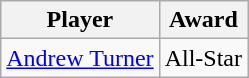<table class="wikitable">
<tr>
<th>Player</th>
<th>Award</th>
</tr>
<tr>
<td><a href='#'>Andrew Turner</a></td>
<td>All-Star</td>
</tr>
</table>
